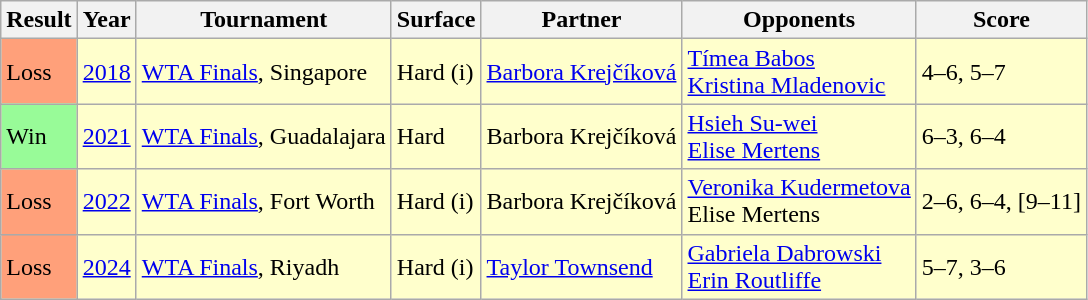<table class="sortable wikitable">
<tr>
<th>Result</th>
<th>Year</th>
<th>Tournament</th>
<th>Surface</th>
<th>Partner</th>
<th>Opponents</th>
<th class="unsortable">Score</th>
</tr>
<tr style="background:#ffc;">
<td style="background:#ffa07a;">Loss</td>
<td><a href='#'>2018</a></td>
<td><a href='#'>WTA Finals</a>, Singapore</td>
<td>Hard (i)</td>
<td> <a href='#'>Barbora Krejčíková</a></td>
<td> <a href='#'>Tímea Babos</a> <br>  <a href='#'>Kristina Mladenovic</a></td>
<td>4–6, 5–7</td>
</tr>
<tr style="background:#ffc;">
<td bgcolor=98FB98>Win</td>
<td><a href='#'>2021</a></td>
<td><a href='#'>WTA Finals</a>, Guadalajara</td>
<td>Hard</td>
<td> Barbora Krejčíková</td>
<td> <a href='#'>Hsieh Su-wei</a> <br>  <a href='#'>Elise Mertens</a></td>
<td>6–3, 6–4</td>
</tr>
<tr style=background:#ffc;>
<td bgcolor=FFA07A>Loss</td>
<td><a href='#'>2022</a></td>
<td><a href='#'>WTA Finals</a>, Fort Worth</td>
<td>Hard (i)</td>
<td> Barbora Krejčíková</td>
<td> <a href='#'>Veronika Kudermetova</a> <br>  Elise Mertens</td>
<td>2–6, 6–4, [9–11]</td>
</tr>
<tr style=background:#ffc;>
<td bgcolor=FFA07A>Loss</td>
<td><a href='#'>2024</a></td>
<td><a href='#'>WTA Finals</a>, Riyadh</td>
<td>Hard (i)</td>
<td> <a href='#'>Taylor Townsend</a></td>
<td> <a href='#'>Gabriela Dabrowski</a> <br>  <a href='#'>Erin Routliffe</a></td>
<td>5–7, 3–6</td>
</tr>
</table>
